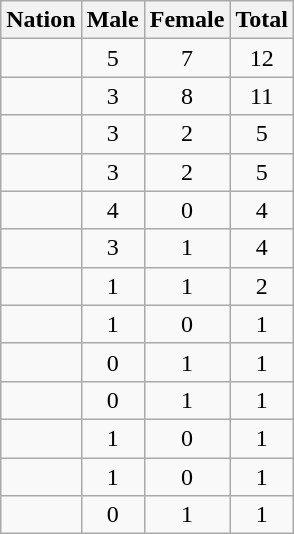<table class="wikitable sortable" style="text-align:center">
<tr>
<th>Nation</th>
<th>Male</th>
<th>Female</th>
<th>Total</th>
</tr>
<tr>
<td align=left></td>
<td>5</td>
<td>7</td>
<td>12</td>
</tr>
<tr>
<td align=left></td>
<td>3</td>
<td>8</td>
<td>11</td>
</tr>
<tr>
<td align=left></td>
<td>3</td>
<td>2</td>
<td>5</td>
</tr>
<tr>
<td align=left></td>
<td>3</td>
<td>2</td>
<td>5</td>
</tr>
<tr>
<td align=left></td>
<td>4</td>
<td>0</td>
<td>4</td>
</tr>
<tr>
<td align=left></td>
<td>3</td>
<td>1</td>
<td>4</td>
</tr>
<tr>
<td align=left></td>
<td>1</td>
<td>1</td>
<td>2</td>
</tr>
<tr>
<td align=left></td>
<td>1</td>
<td>0</td>
<td>1</td>
</tr>
<tr>
<td align=left></td>
<td>0</td>
<td>1</td>
<td>1</td>
</tr>
<tr>
<td align=left></td>
<td>0</td>
<td>1</td>
<td>1</td>
</tr>
<tr>
<td align=left></td>
<td>1</td>
<td>0</td>
<td>1</td>
</tr>
<tr>
<td align=left></td>
<td>1</td>
<td>0</td>
<td>1</td>
</tr>
<tr>
<td align=left></td>
<td>0</td>
<td>1</td>
<td>1</td>
</tr>
</table>
